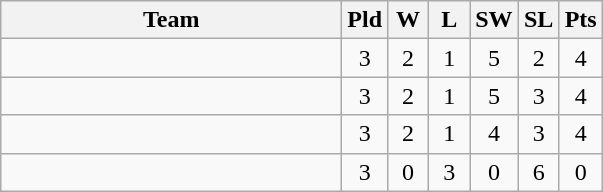<table class=wikitable style="text-align:center">
<tr>
<th width=220>Team</th>
<th width=20>Pld</th>
<th width=20>W</th>
<th width=20>L</th>
<th width=20>SW</th>
<th width=20>SL</th>
<th width=20>Pts</th>
</tr>
<tr>
<td align=left></td>
<td>3</td>
<td>2</td>
<td>1</td>
<td>5</td>
<td>2</td>
<td>4</td>
</tr>
<tr>
<td align=left></td>
<td>3</td>
<td>2</td>
<td>1</td>
<td>5</td>
<td>3</td>
<td>4</td>
</tr>
<tr>
<td align=left></td>
<td>3</td>
<td>2</td>
<td>1</td>
<td>4</td>
<td>3</td>
<td>4</td>
</tr>
<tr>
<td align=left></td>
<td>3</td>
<td>0</td>
<td>3</td>
<td>0</td>
<td>6</td>
<td>0</td>
</tr>
</table>
